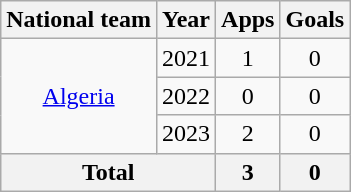<table class="wikitable" style="text-align:center">
<tr>
<th>National team</th>
<th>Year</th>
<th>Apps</th>
<th>Goals</th>
</tr>
<tr>
<td rowspan=3><a href='#'>Algeria</a></td>
<td>2021</td>
<td>1</td>
<td>0</td>
</tr>
<tr>
<td>2022</td>
<td>0</td>
<td>0</td>
</tr>
<tr>
<td>2023</td>
<td>2</td>
<td>0</td>
</tr>
<tr>
<th colspan=2>Total</th>
<th>3</th>
<th>0</th>
</tr>
</table>
